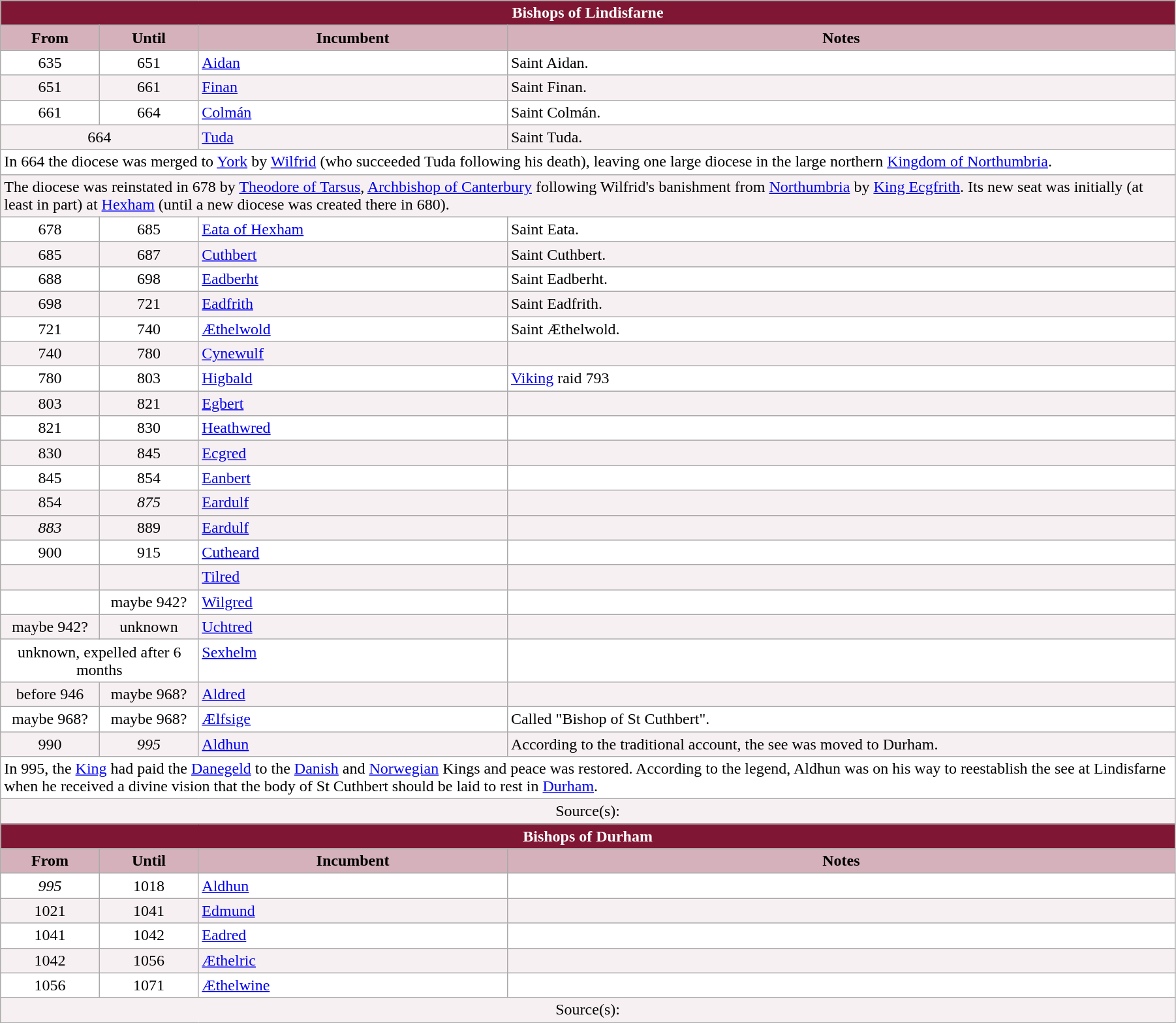<table class="wikitable" style="width:95%;" border="1" cellpadding="2">
<tr>
<th colspan="4" style="background-color: #7F1734; color: white;">Bishops of Lindisfarne</th>
</tr>
<tr>
<th style="background-color: #D4B1BB; width: 8%;">From</th>
<th style="background-color: #D4B1BB; width: 8%;">Until</th>
<th style="background-color: #D4B1BB; width: 25%;">Incumbent</th>
<th style="background-color: #D4B1BB; width: 54%;">Notes</th>
</tr>
<tr valign="top" style="background-color: white;">
<td style="text-align: center;">635</td>
<td style="text-align: center;">651</td>
<td><a href='#'>Aidan</a></td>
<td>Saint Aidan.</td>
</tr>
<tr valign="top" style="background-color: #F7F0F2;">
<td style="text-align: center;">651</td>
<td style="text-align: center;">661</td>
<td><a href='#'>Finan</a></td>
<td>Saint Finan.</td>
</tr>
<tr valign="top" style="background-color: white;">
<td style="text-align: center;">661</td>
<td style="text-align: center;">664</td>
<td><a href='#'>Colmán</a></td>
<td>Saint Colmán.</td>
</tr>
<tr valign="top" style="background-color: #F7F0F2;">
<td colspan="2" style="text-align: center;">664</td>
<td><a href='#'>Tuda</a></td>
<td>Saint Tuda.</td>
</tr>
<tr valign="top" style="background-color: white;">
<td colspan="4">In 664 the diocese was merged to <a href='#'>York</a> by <a href='#'>Wilfrid</a> (who succeeded Tuda following his death), leaving one large diocese in the large northern <a href='#'>Kingdom of Northumbria</a>.</td>
</tr>
<tr valign="top" style="background-color: #F7F0F2;">
<td colspan="4">The diocese was reinstated in 678 by <a href='#'>Theodore of Tarsus</a>, <a href='#'>Archbishop of Canterbury</a> following Wilfrid's banishment from <a href='#'>Northumbria</a> by <a href='#'>King Ecgfrith</a>. Its new seat was initially (at least in part) at <a href='#'>Hexham</a> (until a new diocese was created there in 680).</td>
</tr>
<tr valign="top" style="background-color: white;">
<td style="text-align: center;">678</td>
<td style="text-align: center;">685</td>
<td><a href='#'>Eata of Hexham</a></td>
<td>Saint Eata.</td>
</tr>
<tr valign="top" style="background-color: #F7F0F2;">
<td style="text-align: center;">685</td>
<td style="text-align: center;">687</td>
<td><a href='#'>Cuthbert</a></td>
<td>Saint Cuthbert.</td>
</tr>
<tr valign="top" style="background-color: white;">
<td style="text-align: center;">688</td>
<td style="text-align: center;">698</td>
<td><a href='#'>Eadberht</a></td>
<td>Saint Eadberht.</td>
</tr>
<tr valign="top" style="background-color: #F7F0F2;">
<td style="text-align: center;">698</td>
<td style="text-align: center;">721</td>
<td><a href='#'>Eadfrith</a></td>
<td>Saint Eadfrith.</td>
</tr>
<tr valign="top" style="background-color: white;">
<td style="text-align: center;">721</td>
<td style="text-align: center;">740</td>
<td><a href='#'>Æthelwold</a></td>
<td>Saint Æthelwold.</td>
</tr>
<tr valign="top" style="background-color: #F7F0F2;">
<td style="text-align: center;">740</td>
<td style="text-align: center;">780</td>
<td><a href='#'>Cynewulf</a></td>
<td></td>
</tr>
<tr valign="top" style="background-color: white;">
<td style="text-align: center;">780</td>
<td style="text-align: center;">803</td>
<td><a href='#'>Higbald</a></td>
<td><a href='#'>Viking</a> raid 793</td>
</tr>
<tr valign="top" style="background-color: #F7F0F2;">
<td style="text-align: center;">803</td>
<td style="text-align: center;">821</td>
<td><a href='#'>Egbert</a></td>
<td></td>
</tr>
<tr valign="top" style="background-color: white;">
<td style="text-align: center;">821</td>
<td style="text-align: center;">830</td>
<td><a href='#'>Heathwred</a></td>
<td></td>
</tr>
<tr valign="top" style="background-color: #F7F0F2;">
<td style="text-align: center;">830</td>
<td style="text-align: center;">845</td>
<td><a href='#'>Ecgred</a></td>
<td></td>
</tr>
<tr valign="top" style="background-color: white;">
<td style="text-align: center;">845</td>
<td style="text-align: center;">854</td>
<td><a href='#'>Eanbert</a></td>
<td></td>
</tr>
<tr valign="top" style="background-color: #F7F0F2;">
<td style="text-align: center;">854</td>
<td style="text-align: center;"><em>875</em></td>
<td><a href='#'>Eardulf</a></td>
<td></td>
</tr>
<tr valign="top" style="background-color: #F7F0F2;">
<td style="text-align: center;"><em>883</em></td>
<td style="text-align: center;">889</td>
<td><a href='#'>Eardulf</a></td>
<td></td>
</tr>
<tr valign="top" style="background-color: white;">
<td style="text-align: center;">900</td>
<td style="text-align: center;"> 915</td>
<td><a href='#'>Cutheard</a></td>
<td></td>
</tr>
<tr valign="top" style="background-color: #F7F0F2;">
<td style="text-align: center;"></td>
<td style="text-align: center;"></td>
<td><a href='#'>Tilred</a></td>
<td></td>
</tr>
<tr valign="top" style="background-color: white;">
<td style="text-align: center;"></td>
<td style="text-align: center;">maybe 942?</td>
<td><a href='#'>Wilgred</a></td>
<td></td>
</tr>
<tr valign="top" style="background-color: #F7F0F2;">
<td style="text-align: center;">maybe 942?</td>
<td style="text-align: center;">unknown</td>
<td><a href='#'>Uchtred</a></td>
<td></td>
</tr>
<tr valign="top" style="background-color: white;">
<td colspan="2" style="text-align: center;">unknown, expelled after 6 months</td>
<td><a href='#'>Sexhelm</a></td>
<td></td>
</tr>
<tr valign="top" style="background-color: #F7F0F2;">
<td style="text-align: center;">before 946</td>
<td style="text-align: center;">maybe 968?</td>
<td><a href='#'>Aldred</a></td>
<td></td>
</tr>
<tr valign="top" style="background-color: white;">
<td style="text-align: center;">maybe 968?</td>
<td style="text-align: center;">maybe 968?</td>
<td><a href='#'>Ælfsige</a></td>
<td>Called "Bishop of St Cuthbert".</td>
</tr>
<tr valign="top" style="background-color: #F7F0F2;">
<td style="text-align: center;">990</td>
<td style="text-align: center;"><em>995</em></td>
<td><a href='#'>Aldhun</a></td>
<td>According to the traditional account, the see was moved to Durham.</td>
</tr>
<tr valign="top" style="background-color: white;">
<td colspan="4">In 995, the <a href='#'>King</a> had paid the <a href='#'>Danegeld</a> to the <a href='#'>Danish</a> and <a href='#'>Norwegian</a> Kings and peace was restored. According to the legend, Aldhun was on his way to reestablish the see at Lindisfarne when he received a divine vision that the body of St Cuthbert should be laid to rest in <a href='#'>Durham</a>.</td>
</tr>
<tr valign="top" style="background-color: #F7F0F2;">
<td align="center" colspan="4">Source(s):</td>
</tr>
<tr>
<th colspan="4" style="background-color: #7F1734; color: white;">Bishops of Durham</th>
</tr>
<tr>
<th style="background-color: #D4B1BB; width: 8%;">From</th>
<th style="background-color: #D4B1BB; width: 8%;">Until</th>
<th style="background-color: #D4B1BB; width: 25%;">Incumbent</th>
<th style="background-color: #D4B1BB; width: 54%;">Notes</th>
</tr>
<tr valign="top" style="background-color: white;">
<td style="text-align: center;"><em>995</em></td>
<td style="text-align: center;">1018</td>
<td><a href='#'>Aldhun</a></td>
<td></td>
</tr>
<tr valign="top" style="background-color: #F7F0F2;">
<td style="text-align: center;">1021</td>
<td style="text-align: center;">1041</td>
<td><a href='#'>Edmund</a></td>
<td></td>
</tr>
<tr valign="top" style="background-color: white;">
<td style="text-align: center;">1041</td>
<td style="text-align: center;">1042</td>
<td><a href='#'>Eadred</a></td>
<td></td>
</tr>
<tr valign="top" style="background-color: #F7F0F2;">
<td style="text-align: center;">1042</td>
<td style="text-align: center;">1056</td>
<td><a href='#'>Æthelric</a></td>
<td></td>
</tr>
<tr valign="top" style="background-color: white;">
<td style="text-align: center;">1056</td>
<td style="text-align: center;">1071</td>
<td><a href='#'>Æthelwine</a></td>
<td></td>
</tr>
<tr valign="top" style="background-color: #F7F0F2;">
<td align=center colspan="4">Source(s):</td>
</tr>
</table>
